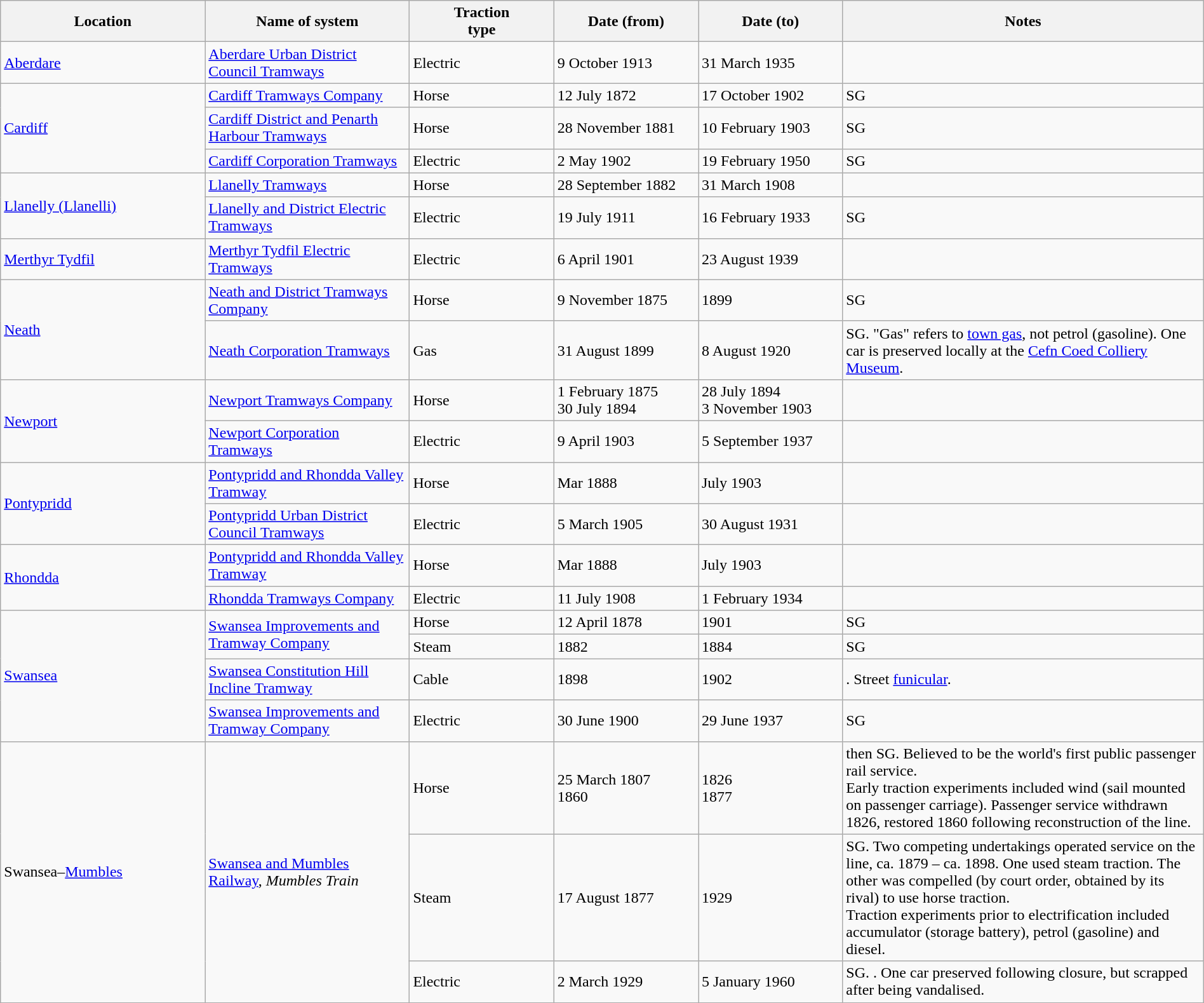<table class="wikitable" width=100%>
<tr>
<th width=17%>Location</th>
<th width=17%>Name of system</th>
<th width=12%>Traction<br>type</th>
<th width=12%>Date (from)</th>
<th width=12%>Date (to)</th>
<th width=30%>Notes</th>
</tr>
<tr>
<td><a href='#'>Aberdare</a></td>
<td><a href='#'>Aberdare Urban District Council Tramways</a></td>
<td>Electric</td>
<td>9 October 1913</td>
<td>31 March 1935</td>
<td></td>
</tr>
<tr>
<td rowspan="3"><a href='#'>Cardiff</a></td>
<td><a href='#'>Cardiff Tramways Company</a></td>
<td>Horse</td>
<td>12 July 1872</td>
<td>17 October 1902</td>
<td>SG</td>
</tr>
<tr>
<td><a href='#'>Cardiff District and Penarth Harbour Tramways</a></td>
<td>Horse</td>
<td>28 November 1881</td>
<td>10 February 1903</td>
<td>SG</td>
</tr>
<tr>
<td><a href='#'>Cardiff Corporation Tramways</a></td>
<td>Electric</td>
<td>2 May 1902</td>
<td>19 February 1950</td>
<td>SG</td>
</tr>
<tr>
<td rowspan="2"><a href='#'>Llanelly (Llanelli)</a></td>
<td><a href='#'>Llanelly Tramways</a></td>
<td>Horse</td>
<td>28 September 1882</td>
<td>31 March 1908</td>
<td></td>
</tr>
<tr>
<td><a href='#'>Llanelly and District Electric Tramways</a></td>
<td>Electric</td>
<td>19 July 1911</td>
<td>16 February 1933</td>
<td>SG</td>
</tr>
<tr>
<td><a href='#'>Merthyr Tydfil</a></td>
<td><a href='#'>Merthyr Tydfil Electric Tramways</a></td>
<td>Electric</td>
<td>6 April 1901</td>
<td>23 August 1939</td>
<td></td>
</tr>
<tr>
<td rowspan="2"><a href='#'>Neath</a></td>
<td><a href='#'>Neath and District Tramways Company</a></td>
<td>Horse</td>
<td>9 November 1875</td>
<td>1899</td>
<td>SG</td>
</tr>
<tr>
<td><a href='#'>Neath Corporation Tramways</a></td>
<td>Gas</td>
<td>31 August 1899</td>
<td>8 August 1920</td>
<td>SG. "Gas" refers to <a href='#'>town gas</a>, not petrol (gasoline). One car is preserved locally at the <a href='#'>Cefn Coed Colliery Museum</a>.</td>
</tr>
<tr>
<td rowspan="2"><a href='#'>Newport</a></td>
<td><a href='#'>Newport Tramways Company</a></td>
<td>Horse</td>
<td>1 February 1875<br>30 July 1894</td>
<td>28 July 1894<br>3 November 1903</td>
<td> </td>
</tr>
<tr>
<td><a href='#'>Newport Corporation Tramways</a></td>
<td>Electric</td>
<td>9 April 1903</td>
<td>5 September 1937</td>
<td></td>
</tr>
<tr>
<td rowspan="2"><a href='#'>Pontypridd</a></td>
<td><a href='#'>Pontypridd and Rhondda Valley Tramway</a></td>
<td>Horse</td>
<td>Mar 1888</td>
<td>July 1903</td>
<td></td>
</tr>
<tr>
<td><a href='#'>Pontypridd Urban District Council Tramways</a></td>
<td>Electric</td>
<td>5 March 1905</td>
<td>30 August 1931</td>
<td></td>
</tr>
<tr>
<td rowspan="2"><a href='#'>Rhondda</a></td>
<td><a href='#'>Pontypridd and Rhondda Valley Tramway</a></td>
<td>Horse</td>
<td>Mar 1888</td>
<td>July 1903</td>
<td></td>
</tr>
<tr>
<td><a href='#'>Rhondda Tramways Company</a></td>
<td>Electric</td>
<td>11 July 1908</td>
<td>1 February 1934</td>
<td></td>
</tr>
<tr>
<td rowspan="4"><a href='#'>Swansea</a></td>
<td rowspan="2"><a href='#'>Swansea Improvements and Tramway Company</a></td>
<td>Horse</td>
<td>12 April 1878</td>
<td>1901</td>
<td>SG</td>
</tr>
<tr>
<td>Steam</td>
<td>1882</td>
<td>1884</td>
<td>SG</td>
</tr>
<tr>
<td><a href='#'>Swansea Constitution Hill Incline Tramway</a></td>
<td>Cable</td>
<td>1898</td>
<td>1902</td>
<td>. Street <a href='#'>funicular</a>.</td>
</tr>
<tr>
<td><a href='#'>Swansea Improvements and Tramway Company</a></td>
<td>Electric</td>
<td>30 June 1900</td>
<td>29 June 1937</td>
<td>SG</td>
</tr>
<tr>
<td rowspan="3">Swansea–<a href='#'>Mumbles</a></td>
<td rowspan="3"><a href='#'>Swansea and Mumbles Railway</a>, <em>Mumbles Train</em></td>
<td>Horse</td>
<td>25 March 1807<br>1860</td>
<td>1826<br>1877</td>
<td> then SG. Believed to be the world's first public passenger rail service.<br>Early traction experiments included wind (sail mounted on passenger carriage). Passenger service withdrawn 1826, restored 1860 following reconstruction of the line.</td>
</tr>
<tr>
<td>Steam</td>
<td>17 August 1877</td>
<td>1929</td>
<td>SG. Two competing undertakings operated service on the line, ca. 1879 – ca. 1898. One used steam traction. The other was compelled (by court order, obtained by its rival) to use horse traction.<br> Traction experiments prior to electrification included accumulator (storage battery), petrol (gasoline) and diesel.</td>
</tr>
<tr>
<td>Electric</td>
<td>2 March 1929</td>
<td>5 January 1960</td>
<td>SG. . One car preserved following closure, but scrapped after being vandalised.</td>
</tr>
<tr>
</tr>
</table>
